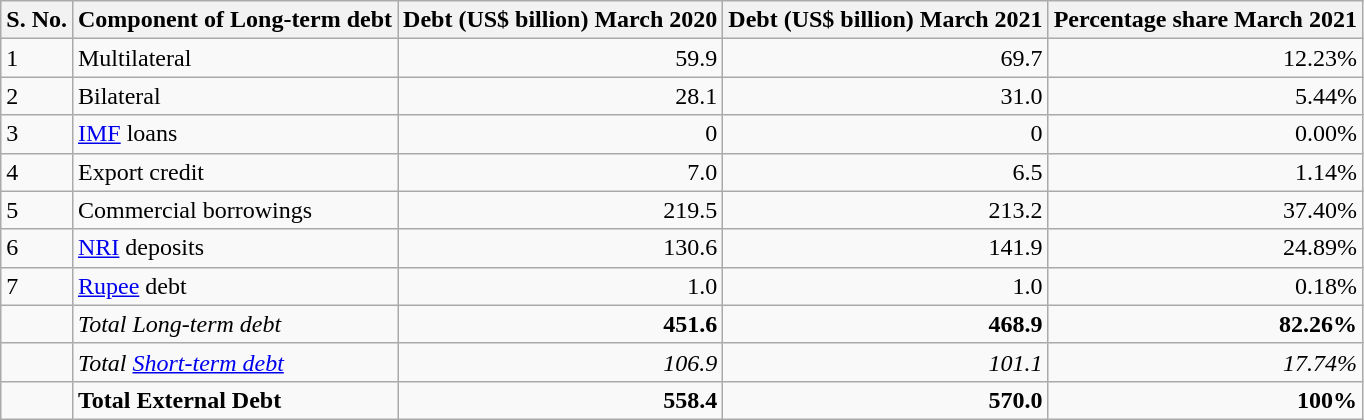<table class="wikitable sortable">
<tr>
<th scope="col" class="unsortable">S. No.</th>
<th scope="col">Component of Long-term debt</th>
<th scope="col">Debt (US$ billion) March 2020</th>
<th scope="col">Debt (US$ billion) March 2021</th>
<th scope="col">Percentage share March 2021</th>
</tr>
<tr>
<td>1</td>
<td>Multilateral</td>
<td style="text-align:right;">59.9</td>
<td style="text-align:right;">69.7</td>
<td style="text-align:right;">12.23%</td>
</tr>
<tr>
<td>2</td>
<td>Bilateral</td>
<td style="text-align:right;">28.1</td>
<td style="text-align:right;">31.0</td>
<td style="text-align:right;">5.44%</td>
</tr>
<tr>
<td>3</td>
<td><a href='#'>IMF</a> loans</td>
<td style="text-align:right;">0</td>
<td style="text-align:right;">0</td>
<td style="text-align:right;">0.00%</td>
</tr>
<tr>
<td>4</td>
<td>Export credit</td>
<td style="text-align:right;">7.0</td>
<td style="text-align:right;">6.5</td>
<td style="text-align:right;">1.14%</td>
</tr>
<tr>
<td>5</td>
<td>Commercial borrowings</td>
<td style="text-align:right;">219.5</td>
<td style="text-align:right;">213.2</td>
<td style="text-align:right;">37.40%</td>
</tr>
<tr>
<td>6</td>
<td><a href='#'>NRI</a> deposits</td>
<td style="text-align:right;">130.6</td>
<td style="text-align:right;">141.9</td>
<td style="text-align:right;">24.89%</td>
</tr>
<tr>
<td>7</td>
<td><a href='#'>Rupee</a> debt</td>
<td style="text-align:right;">1.0</td>
<td style="text-align:right;">1.0</td>
<td style="text-align:right;">0.18%</td>
</tr>
<tr>
<td></td>
<td><em>Total Long-term debt</em></td>
<td style="text-align:right;"><strong>451.6</strong></td>
<td style="text-align:right;"><strong>468.9	</strong></td>
<td style="text-align:right;"><strong>82.26%</strong></td>
</tr>
<tr>
<td></td>
<td><em>Total <a href='#'>Short-term debt</a></em></td>
<td style="text-align:right;"><em>106.9</em></td>
<td style="text-align:right;"><em>101.1</em></td>
<td style="text-align:right;"><em>17.74%</em></td>
</tr>
<tr>
<td></td>
<td><strong>Total External Debt</strong></td>
<td style="text-align:right;"><strong>558.4</strong></td>
<td style="text-align:right;"><strong>570.0</strong></td>
<td style="text-align:right;"><strong>100%</strong></td>
</tr>
</table>
